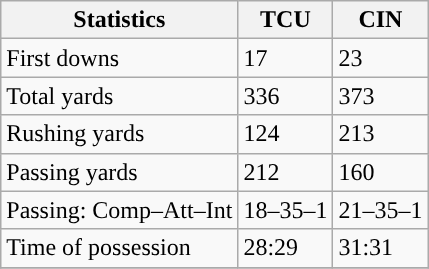<table class="wikitable" style="float: left;">
<tr>
<th>Statistics</th>
<th>TCU</th>
<th>CIN</th>
</tr>
<tr>
<td>First downs</td>
<td>17</td>
<td>23</td>
</tr>
<tr>
<td>Total yards</td>
<td>336</td>
<td>373</td>
</tr>
<tr>
<td>Rushing yards</td>
<td>124</td>
<td>213</td>
</tr>
<tr>
<td>Passing yards</td>
<td>212</td>
<td>160</td>
</tr>
<tr>
<td>Passing: Comp–Att–Int</td>
<td>18–35–1</td>
<td>21–35–1</td>
</tr>
<tr>
<td>Time of possession</td>
<td>28:29</td>
<td>31:31</td>
</tr>
<tr>
</tr>
</table>
